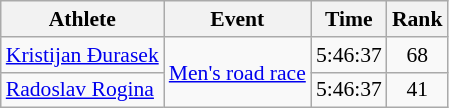<table class=wikitable style="font-size:90%">
<tr>
<th>Athlete</th>
<th>Event</th>
<th>Time</th>
<th>Rank</th>
</tr>
<tr align=center>
<td align=left><a href='#'>Kristijan Đurasek</a></td>
<td align=left rowspan=2><a href='#'>Men's road race</a></td>
<td>5:46:37</td>
<td>68</td>
</tr>
<tr align=center>
<td align=left><a href='#'>Radoslav Rogina</a></td>
<td>5:46:37</td>
<td>41</td>
</tr>
</table>
